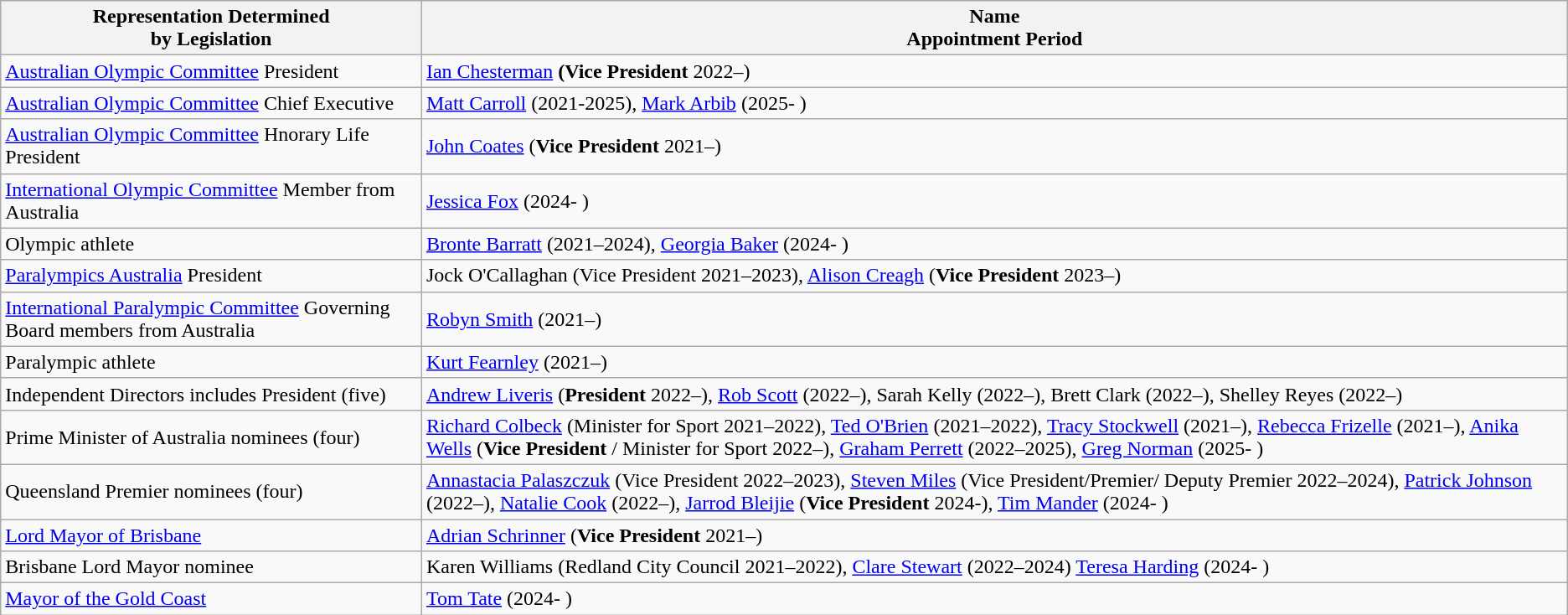<table class="wikitable">
<tr>
<th>Representation Determined <br> by Legislation</th>
<th>Name<br>Appointment Period</th>
</tr>
<tr>
<td><a href='#'>Australian Olympic Committee</a> President</td>
<td><a href='#'>Ian Chesterman</a> <strong>(Vice President</strong> 2022–)</td>
</tr>
<tr>
<td><a href='#'>Australian Olympic Committee</a> Chief Executive</td>
<td><a href='#'>Matt Carroll</a> (2021-2025), <a href='#'>Mark Arbib</a> (2025- )</td>
</tr>
<tr>
<td><a href='#'>Australian Olympic Committee</a> Hnorary Life President</td>
<td><a href='#'>John Coates</a> (<strong>Vice President</strong> 2021–)</td>
</tr>
<tr>
<td><a href='#'>International Olympic Committee</a> Member from Australia</td>
<td><a href='#'>Jessica Fox</a> (2024- )</td>
</tr>
<tr>
<td>Olympic athlete</td>
<td><a href='#'>Bronte Barratt</a> (2021–2024), <a href='#'>Georgia Baker</a> (2024- )</td>
</tr>
<tr>
<td><a href='#'>Paralympics Australia</a> President</td>
<td>Jock O'Callaghan (Vice President 2021–2023), <a href='#'>Alison Creagh</a> (<strong>Vice President</strong> 2023–)</td>
</tr>
<tr>
<td><a href='#'>International Paralympic Committee</a> Governing Board members from Australia</td>
<td><a href='#'>Robyn Smith</a> (2021–)</td>
</tr>
<tr>
<td>Paralympic athlete</td>
<td><a href='#'>Kurt Fearnley</a> (2021–)</td>
</tr>
<tr>
<td>Independent Directors includes President (five)</td>
<td><a href='#'>Andrew Liveris</a> (<strong>President</strong> 2022–), <a href='#'>Rob Scott</a> (2022–), Sarah Kelly (2022–), Brett Clark (2022–), Shelley Reyes (2022–)</td>
</tr>
<tr>
<td>Prime Minister of Australia nominees (four)</td>
<td><a href='#'>Richard Colbeck</a> (Minister for Sport 2021–2022), <a href='#'>Ted O'Brien</a> (2021–2022), <a href='#'>Tracy Stockwell</a> (2021–), <a href='#'>Rebecca Frizelle</a> (2021–), <a href='#'>Anika Wells</a> (<strong>Vice President</strong> / Minister for Sport 2022–), <a href='#'>Graham Perrett</a> (2022–2025), <a href='#'>Greg Norman</a> (2025- )</td>
</tr>
<tr>
<td>Queensland Premier nominees (four)</td>
<td><a href='#'>Annastacia Palaszczuk</a> (Vice President 2022–2023), <a href='#'>Steven Miles</a> (Vice President/Premier/ Deputy Premier 2022–2024), <a href='#'>Patrick Johnson</a> (2022–), <a href='#'>Natalie Cook</a> (2022–), <a href='#'>Jarrod Bleijie</a> (<strong>Vice President</strong> 2024-), <a href='#'>Tim Mander</a> (2024- )</td>
</tr>
<tr>
<td><a href='#'>Lord Mayor of Brisbane</a></td>
<td><a href='#'>Adrian Schrinner</a> (<strong>Vice President</strong> 2021–)</td>
</tr>
<tr>
<td>Brisbane Lord Mayor nominee</td>
<td>Karen Williams (Redland City Council 2021–2022), <a href='#'>Clare Stewart</a> (2022–2024) <a href='#'>Teresa Harding</a> (2024- )</td>
</tr>
<tr>
<td><a href='#'>Mayor of the Gold Coast</a></td>
<td><a href='#'>Tom Tate</a> (2024- )</td>
</tr>
</table>
